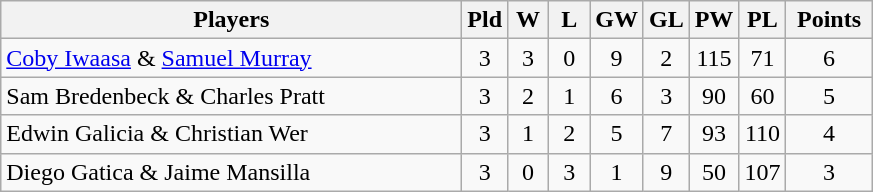<table class=wikitable style="text-align:center">
<tr>
<th width=300>Players</th>
<th width=20>Pld</th>
<th width=20>W</th>
<th width=20>L</th>
<th width=20>GW</th>
<th width=20>GL</th>
<th width=20>PW</th>
<th width=20>PL</th>
<th width=50>Points</th>
</tr>
<tr>
<td align=left> <a href='#'>Coby Iwaasa</a> & <a href='#'>Samuel Murray</a></td>
<td>3</td>
<td>3</td>
<td>0</td>
<td>9</td>
<td>2</td>
<td>115</td>
<td>71</td>
<td>6</td>
</tr>
<tr>
<td align="left"> Sam Bredenbeck & Charles Pratt</td>
<td>3</td>
<td>2</td>
<td>1</td>
<td>6</td>
<td>3</td>
<td>90</td>
<td>60</td>
<td>5</td>
</tr>
<tr>
<td align=left> Edwin Galicia & Christian Wer</td>
<td>3</td>
<td>1</td>
<td>2</td>
<td>5</td>
<td>7</td>
<td>93</td>
<td>110</td>
<td>4</td>
</tr>
<tr>
<td align=left> Diego Gatica & Jaime Mansilla</td>
<td>3</td>
<td>0</td>
<td>3</td>
<td>1</td>
<td>9</td>
<td>50</td>
<td>107</td>
<td>3</td>
</tr>
</table>
